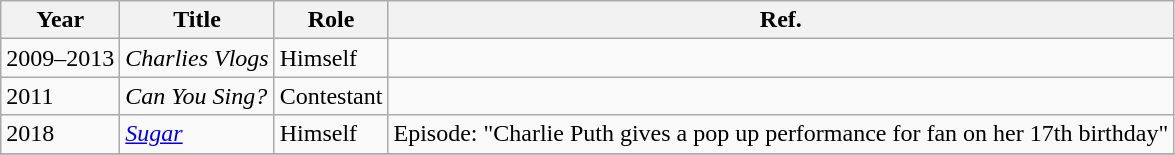<table class="wikitable">
<tr>
<th>Year</th>
<th>Title</th>
<th>Role</th>
<th>Ref.</th>
</tr>
<tr>
<td>2009–2013</td>
<td><em>Charlies Vlogs</em></td>
<td>Himself</td>
<td></td>
</tr>
<tr>
<td>2011</td>
<td><em>Can You Sing?</em></td>
<td>Contestant</td>
<td></td>
</tr>
<tr>
<td>2018</td>
<td><em><a href='#'>Sugar</a></em></td>
<td>Himself</td>
<td>Episode: "Charlie Puth gives a pop up performance for fan on her 17th birthday"</td>
</tr>
<tr>
</tr>
</table>
